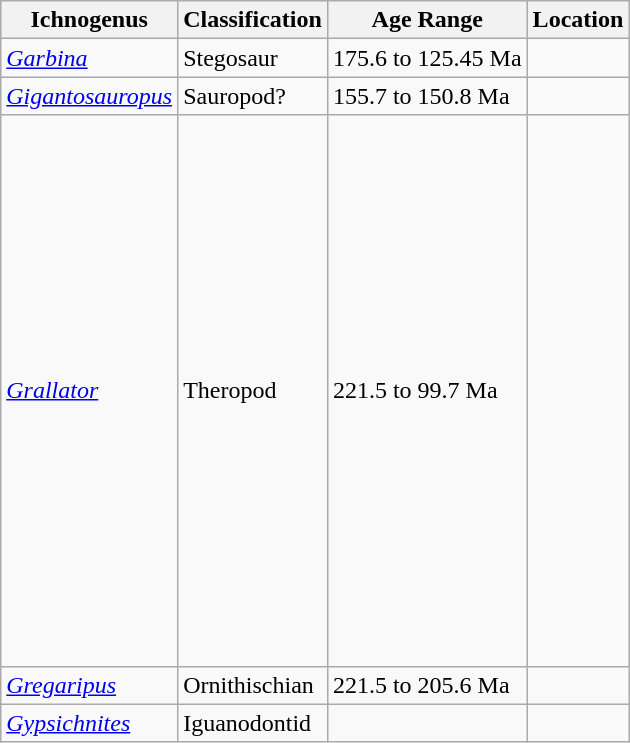<table class="wikitable">
<tr>
<th>Ichnogenus</th>
<th>Classification</th>
<th>Age Range</th>
<th>Location</th>
</tr>
<tr>
<td><em><a href='#'>Garbina</a></em></td>
<td>Stegosaur</td>
<td>175.6 to 125.45 Ma</td>
<td></td>
</tr>
<tr>
<td><em><a href='#'>Gigantosauropus</a></em></td>
<td>Sauropod?</td>
<td>155.7 to 150.8 Ma</td>
<td></td>
</tr>
<tr>
<td><em><a href='#'>Grallator</a></em></td>
<td>Theropod</td>
<td>221.5 to 99.7 Ma</td>
<td><br><br><br><br><br><br><br><br><br><br><br><br><br><br><br><br><br><br><br><br></td>
</tr>
<tr>
<td><em><a href='#'>Gregaripus</a></em></td>
<td>Ornithischian</td>
<td>221.5 to 205.6 Ma</td>
<td></td>
</tr>
<tr>
<td><em><a href='#'>Gypsichnites</a></em></td>
<td>Iguanodontid</td>
<td></td>
<td><br></td>
</tr>
</table>
